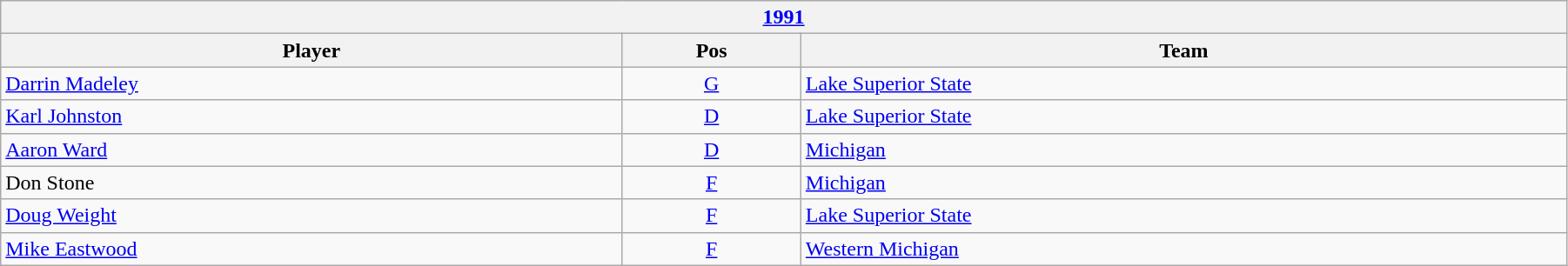<table class="wikitable" width=95%>
<tr>
<th colspan=3><a href='#'>1991</a></th>
</tr>
<tr>
<th>Player</th>
<th>Pos</th>
<th>Team</th>
</tr>
<tr>
<td><a href='#'>Darrin Madeley</a></td>
<td style="text-align:center;"><a href='#'>G</a></td>
<td><a href='#'>Lake Superior State</a></td>
</tr>
<tr>
<td><a href='#'>Karl Johnston</a></td>
<td style="text-align:center;"><a href='#'>D</a></td>
<td><a href='#'>Lake Superior State</a></td>
</tr>
<tr>
<td><a href='#'>Aaron Ward</a></td>
<td style="text-align:center;"><a href='#'>D</a></td>
<td><a href='#'>Michigan</a></td>
</tr>
<tr>
<td>Don Stone</td>
<td style="text-align:center;"><a href='#'>F</a></td>
<td><a href='#'>Michigan</a></td>
</tr>
<tr>
<td><a href='#'>Doug Weight</a></td>
<td style="text-align:center;"><a href='#'>F</a></td>
<td><a href='#'>Lake Superior State</a></td>
</tr>
<tr>
<td><a href='#'>Mike Eastwood</a></td>
<td style="text-align:center;"><a href='#'>F</a></td>
<td><a href='#'>Western Michigan</a></td>
</tr>
</table>
